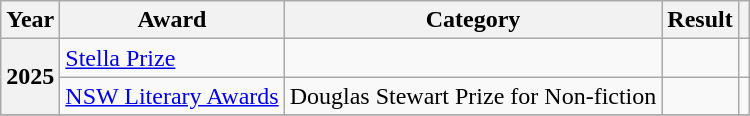<table class="wikitable sortable">
<tr>
<th>Year</th>
<th>Award</th>
<th>Category</th>
<th>Result</th>
<th></th>
</tr>
<tr>
<th rowspan="2">2025</th>
<td><a href='#'>Stella Prize</a></td>
<td></td>
<td></td>
<td></td>
</tr>
<tr>
<td><a href='#'>NSW Literary Awards</a></td>
<td>Douglas Stewart Prize for Non-fiction</td>
<td></td>
<td></td>
</tr>
<tr>
</tr>
</table>
